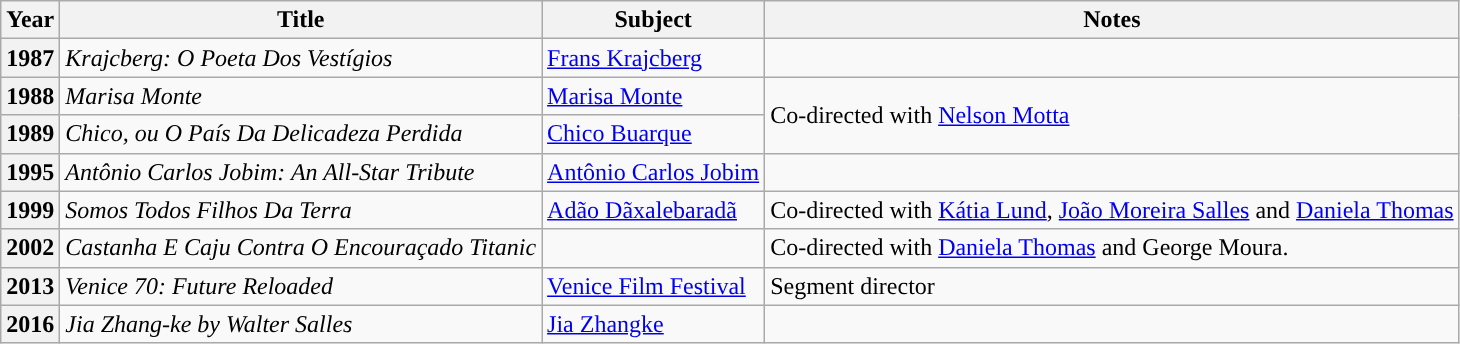<table class="wikitable plainrowheaders">
<tr>
<th scope="col">Year</th>
<th scope="col">Title</th>
<th scope="col">Subject</th>
<th scope="col">Notes</th>
</tr>
<tr>
<th style="text-align:center;">1987</th>
<td><em>Krajcberg: O Poeta Dos Vestígios</em></td>
<td><a href='#'>Frans Krajcberg</a></td>
<td></td>
</tr>
<tr>
<th style="text-align:center;">1988</th>
<td><em>Marisa Monte</em></td>
<td><a href='#'>Marisa Monte</a></td>
<td rowspan="2">Co-directed with <a href='#'>Nelson Motta</a></td>
</tr>
<tr>
<th style="text-align:center;">1989</th>
<td><em>Chico, ou O País Da Delicadeza Perdida</em></td>
<td><a href='#'>Chico Buarque</a></td>
</tr>
<tr>
<th style="text-align:center;">1995</th>
<td><em>Antônio Carlos Jobim: An All-Star Tribute</em></td>
<td><a href='#'>Antônio Carlos Jobim</a></td>
<td></td>
</tr>
<tr>
<th style="text-align:center;">1999</th>
<td><em>Somos Todos Filhos Da Terra</em></td>
<td><a href='#'>Adão Dãxalebaradã</a></td>
<td>Co-directed with <a href='#'>Kátia Lund</a>, <a href='#'>João Moreira Salles</a> and <a href='#'>Daniela Thomas</a></td>
</tr>
<tr>
<th style="text-align:center;">2002</th>
<td><em>Castanha E Caju Contra O Encouraçado Titanic</em></td>
<td></td>
<td>Co-directed with <a href='#'>Daniela Thomas</a> and George Moura.</td>
</tr>
<tr>
<th style="text-align:center;">2013</th>
<td><em>Venice 70: Future Reloaded</em> </td>
<td><a href='#'>Venice Film Festival</a></td>
<td>Segment director</td>
</tr>
<tr>
<th style="text-align:center;">2016</th>
<td><em>Jia Zhang-ke by Walter Salles</em></td>
<td><a href='#'>Jia Zhangke</a></td>
<td></td>
</tr>
</table>
